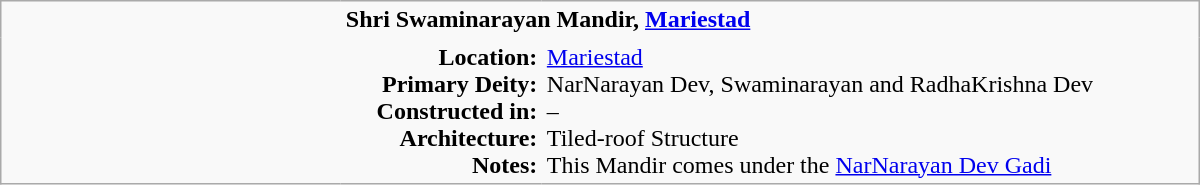<table class="wikitable plain" border="0" width="800">
<tr>
<td width="220px" rowspan="2" style="border:none;"></td>
<td valign="top" colspan=2 style="border:none;"><strong>Shri Swaminarayan Mandir, <a href='#'>Mariestad</a></strong></td>
</tr>
<tr>
<td valign="top" style="text-align:right; border:none;"><strong>Location:</strong><br><strong>Primary Deity:</strong><br><strong>Constructed in:</strong><br><strong>Architecture:</strong><br><strong>Notes:</strong></td>
<td valign="top" style="border:none;"><a href='#'>Mariestad</a> <br>NarNarayan Dev, Swaminarayan and RadhaKrishna Dev <br>– <br>Tiled-roof Structure <br>This Mandir comes under the <a href='#'>NarNarayan Dev Gadi</a></td>
</tr>
</table>
